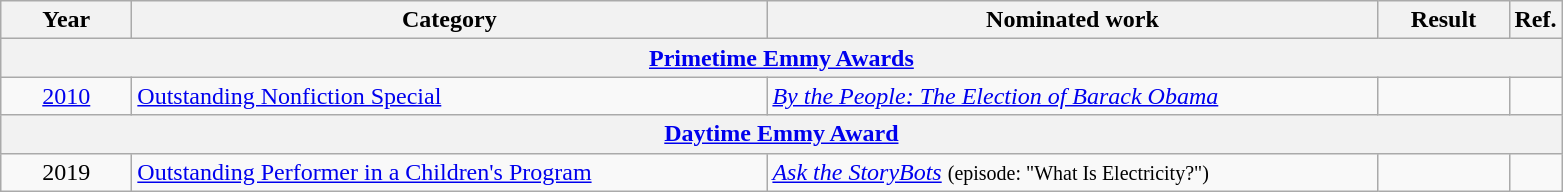<table class=wikitable>
<tr>
<th scope="col" style="width:5em;">Year</th>
<th scope="col" style="width:26em;">Category</th>
<th scope="col" style="width:25em;">Nominated work</th>
<th scope="col" style="width:5em;">Result</th>
<th>Ref.</th>
</tr>
<tr>
<th colspan=5><a href='#'>Primetime Emmy Awards</a></th>
</tr>
<tr>
<td style="text-align:center;"><a href='#'>2010</a></td>
<td><a href='#'>Outstanding Nonfiction Special</a></td>
<td><em><a href='#'>By the People: The Election of Barack Obama</a></em></td>
<td></td>
<td style="text-align:center;"></td>
</tr>
<tr>
<th colspan=5><a href='#'>Daytime Emmy Award</a></th>
</tr>
<tr>
<td style="text-align:center;">2019</td>
<td><a href='#'>Outstanding Performer in a Children's Program</a></td>
<td><em><a href='#'>Ask the StoryBots</a></em> <small> (episode: "What Is Electricity?") </small></td>
<td></td>
<td style="text-align:center;"></td>
</tr>
</table>
